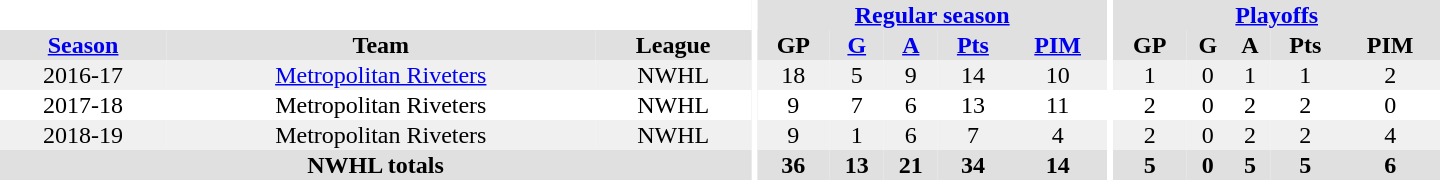<table border="0" cellpadding="1" cellspacing="0" style="text-align:center; width:60em">
<tr bgcolor="#e0e0e0">
<th colspan="3" bgcolor="#ffffff"></th>
<th rowspan="99" bgcolor="#ffffff"></th>
<th colspan="5"><a href='#'>Regular season</a></th>
<th rowspan="99" bgcolor="#ffffff"></th>
<th colspan="5"><a href='#'>Playoffs</a></th>
</tr>
<tr bgcolor="#e0e0e0">
<th><a href='#'>Season</a></th>
<th>Team</th>
<th>League</th>
<th>GP</th>
<th><a href='#'>G</a></th>
<th><a href='#'>A</a></th>
<th><a href='#'>Pts</a></th>
<th><a href='#'>PIM</a></th>
<th>GP</th>
<th>G</th>
<th>A</th>
<th>Pts</th>
<th>PIM</th>
</tr>
<tr>
</tr>
<tr bgcolor="#f0f0f0">
<td>2016-17</td>
<td><a href='#'>Metropolitan Riveters</a></td>
<td>NWHL</td>
<td>18</td>
<td>5</td>
<td>9</td>
<td>14</td>
<td>10</td>
<td>1</td>
<td>0</td>
<td>1</td>
<td>1</td>
<td>2</td>
</tr>
<tr>
<td>2017-18</td>
<td>Metropolitan Riveters</td>
<td>NWHL</td>
<td>9</td>
<td>7</td>
<td>6</td>
<td>13</td>
<td>11</td>
<td>2</td>
<td>0</td>
<td>2</td>
<td>2</td>
<td>0</td>
</tr>
<tr bgcolor="#f0f0f0">
<td>2018-19</td>
<td>Metropolitan Riveters</td>
<td>NWHL</td>
<td>9</td>
<td>1</td>
<td>6</td>
<td>7</td>
<td>4</td>
<td>2</td>
<td>0</td>
<td>2</td>
<td>2</td>
<td>4</td>
</tr>
<tr bgcolor="#e0e0e0">
<th colspan="3">NWHL totals</th>
<th>36</th>
<th>13</th>
<th>21</th>
<th>34</th>
<th>14</th>
<th>5</th>
<th>0</th>
<th>5</th>
<th>5</th>
<th>6</th>
</tr>
</table>
